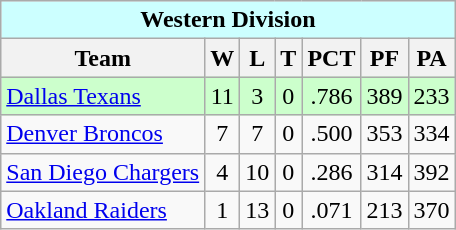<table class="wikitable" style="text-align:center">
<tr bgcolor="#ccffff">
<td colspan="7" align="center"><strong>Western Division</strong></td>
</tr>
<tr bgcolor="#efefef">
<th>Team</th>
<th>W</th>
<th>L</th>
<th>T</th>
<th>PCT</th>
<th>PF</th>
<th>PA</th>
</tr>
<tr style="background:#ccffcc">
<td align="left"><a href='#'>Dallas Texans</a></td>
<td>11</td>
<td>3</td>
<td>0</td>
<td>.786</td>
<td>389</td>
<td>233</td>
</tr>
<tr>
<td align="left"><a href='#'>Denver Broncos</a></td>
<td>7</td>
<td>7</td>
<td>0</td>
<td>.500</td>
<td>353</td>
<td>334</td>
</tr>
<tr>
<td align="left"><a href='#'>San Diego Chargers</a></td>
<td>4</td>
<td>10</td>
<td>0</td>
<td>.286</td>
<td>314</td>
<td>392</td>
</tr>
<tr>
<td align="left"><a href='#'>Oakland Raiders</a></td>
<td>1</td>
<td>13</td>
<td>0</td>
<td>.071</td>
<td>213</td>
<td>370</td>
</tr>
</table>
